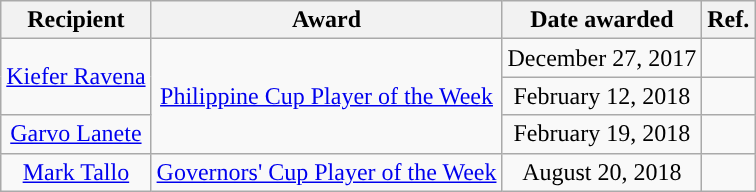<table class="wikitable sortable sortable" style="text-align: center">
<tr>
<th>Recipient</th>
<th>Award</th>
<th>Date awarded</th>
<th>Ref.</th>
</tr>
<tr>
<td rowspan=2><a href='#'>Kiefer Ravena</a></td>
<td rowspan=3><a href='#'>Philippine Cup Player of the Week</a></td>
<td>December 27, 2017</td>
<td align=center></td>
</tr>
<tr>
<td>February 12, 2018</td>
<td align=center></td>
</tr>
<tr>
<td><a href='#'>Garvo Lanete</a></td>
<td>February 19, 2018</td>
<td align=center></td>
</tr>
<tr>
<td><a href='#'>Mark Tallo</a></td>
<td><a href='#'>Governors' Cup Player of the Week</a></td>
<td>August 20, 2018</td>
<td align=center></td>
</tr>
</table>
